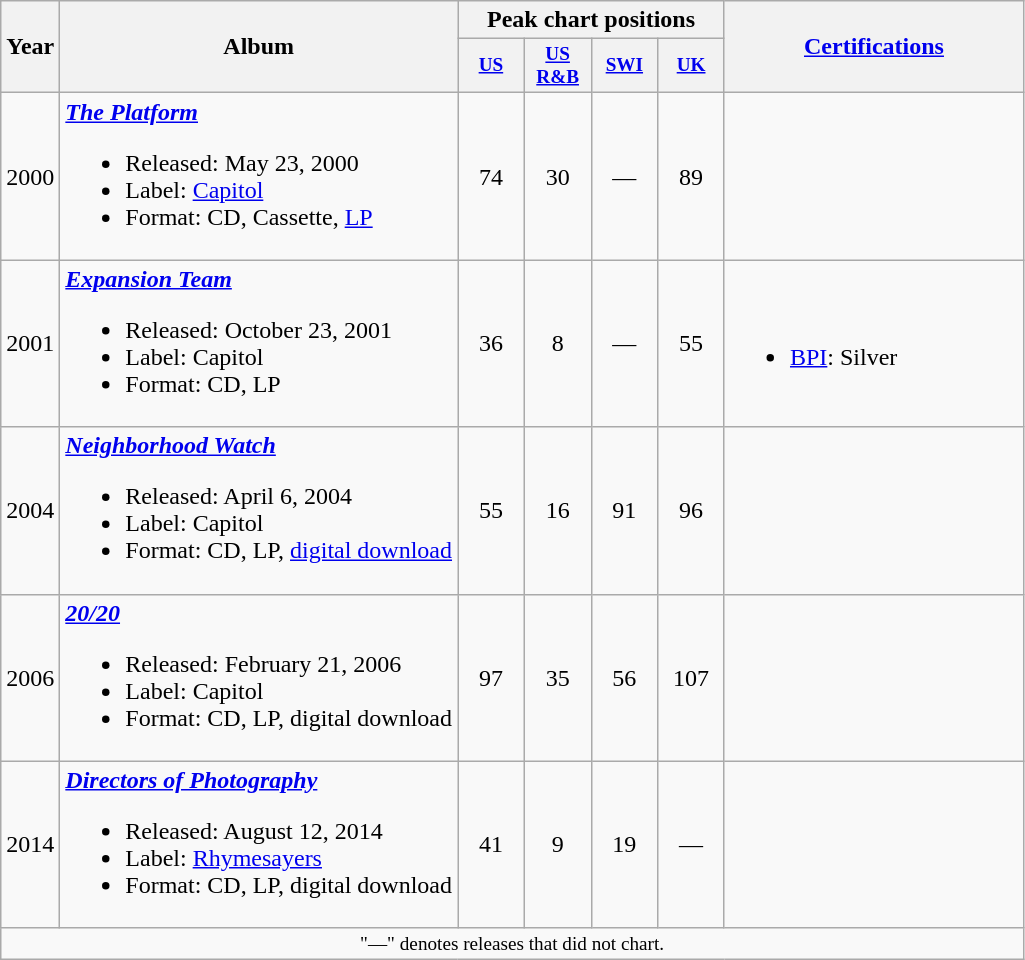<table class="wikitable">
<tr>
<th rowspan="2">Year</th>
<th rowspan="2">Album</th>
<th colspan="4">Peak chart positions</th>
<th scope="col" rowspan="2" style="width:12em;"><a href='#'>Certifications</a></th>
</tr>
<tr>
<th style="width:3em;font-size:80%;"><a href='#'>US</a></th>
<th style="width:3em;font-size:80%;"><a href='#'>US<br>R&B</a></th>
<th style="width:3em;font-size:80%;"><a href='#'>SWI</a></th>
<th style="width:3em;font-size:80%;"><a href='#'>UK</a></th>
</tr>
<tr>
<td>2000</td>
<td><strong><em><a href='#'>The Platform</a></em></strong><br><ul><li>Released: May 23, 2000</li><li>Label: <a href='#'>Capitol</a></li><li>Format: CD, Cassette, <a href='#'>LP</a></li></ul></td>
<td style="text-align:center;">74</td>
<td style="text-align:center;">30</td>
<td style="text-align:center;">—</td>
<td style="text-align:center;">89</td>
<td></td>
</tr>
<tr>
<td>2001</td>
<td><strong><em><a href='#'>Expansion Team</a></em></strong><br><ul><li>Released: October 23, 2001</li><li>Label: Capitol</li><li>Format: CD, LP</li></ul></td>
<td style="text-align:center;">36</td>
<td style="text-align:center;">8</td>
<td style="text-align:center;">—</td>
<td style="text-align:center;">55</td>
<td><br><ul><li><a href='#'>BPI</a>: Silver</li></ul></td>
</tr>
<tr>
<td>2004</td>
<td><strong><em><a href='#'>Neighborhood Watch</a></em></strong><br><ul><li>Released: April 6, 2004</li><li>Label: Capitol</li><li>Format: CD, LP, <a href='#'>digital download</a></li></ul></td>
<td style="text-align:center;">55</td>
<td style="text-align:center;">16</td>
<td style="text-align:center;">91</td>
<td style="text-align:center;">96</td>
<td></td>
</tr>
<tr>
<td>2006</td>
<td><strong><em><a href='#'>20/20</a></em></strong><br><ul><li>Released: February 21, 2006</li><li>Label: Capitol</li><li>Format: CD, LP, digital download</li></ul></td>
<td style="text-align:center;">97</td>
<td style="text-align:center;">35</td>
<td style="text-align:center;">56</td>
<td style="text-align:center;">107</td>
<td></td>
</tr>
<tr>
<td>2014</td>
<td><strong><em><a href='#'>Directors of Photography</a></em></strong><br><ul><li>Released: August 12, 2014</li><li>Label: <a href='#'>Rhymesayers</a></li><li>Format: CD, LP, digital download</li></ul></td>
<td style="text-align:center;">41</td>
<td style="text-align:center;">9</td>
<td style="text-align:center;">19</td>
<td style="text-align:center;">—</td>
<td></td>
</tr>
<tr>
<td colspan="11" style="text-align:center; font-size:80%;">"—" denotes releases that did not chart.</td>
</tr>
</table>
